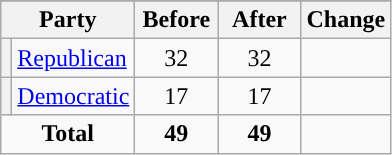<table class="wikitable" style="text-align:center;">
<tr>
</tr>
<tr>
<th colspan=2>Party</th>
<th style="width:3em">Before</th>
<th style="width:3em">After</th>
<th style="width:3em">Change</th>
</tr>
<tr>
<th style="background-color:"></th>
<td style="text-align:left;"><a href='#'>Republican</a></td>
<td>32</td>
<td>32</td>
<td></td>
</tr>
<tr>
<th style="background-color:"></th>
<td style="text-align:left;"><a href='#'>Democratic</a></td>
<td>17</td>
<td>17</td>
<td></td>
</tr>
<tr>
<td colspan=2><strong>Total</strong></td>
<td><strong>49</strong></td>
<td><strong>49</strong></td>
<td></td>
</tr>
</table>
